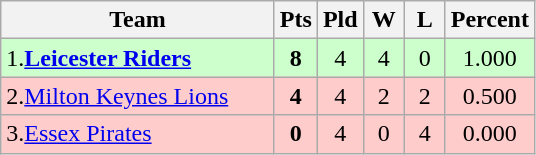<table class="wikitable" style="text-align: center;">
<tr>
<th width="175">Team</th>
<th width="20" abbr="Points">Pts</th>
<th width="20" abbr="Played">Pld</th>
<th width="20" abbr="Won">W</th>
<th width="20" abbr="Lost">L</th>
<th width="20" abbr="Percentage">Percent</th>
</tr>
<tr style="background: #ccffcc;">
<td style="text-align:left;">1.<strong><a href='#'>Leicester Riders</a></strong></td>
<td><strong>8</strong></td>
<td>4</td>
<td>4</td>
<td>0</td>
<td>1.000</td>
</tr>
<tr style="background: #ffcccc;">
<td style="text-align:left;">2.<a href='#'>Milton Keynes Lions</a></td>
<td><strong>4</strong></td>
<td>4</td>
<td>2</td>
<td>2</td>
<td>0.500</td>
</tr>
<tr style="background: #ffcccc;">
<td style="text-align:left;">3.<a href='#'>Essex Pirates</a></td>
<td><strong>0</strong></td>
<td>4</td>
<td>0</td>
<td>4</td>
<td>0.000</td>
</tr>
</table>
